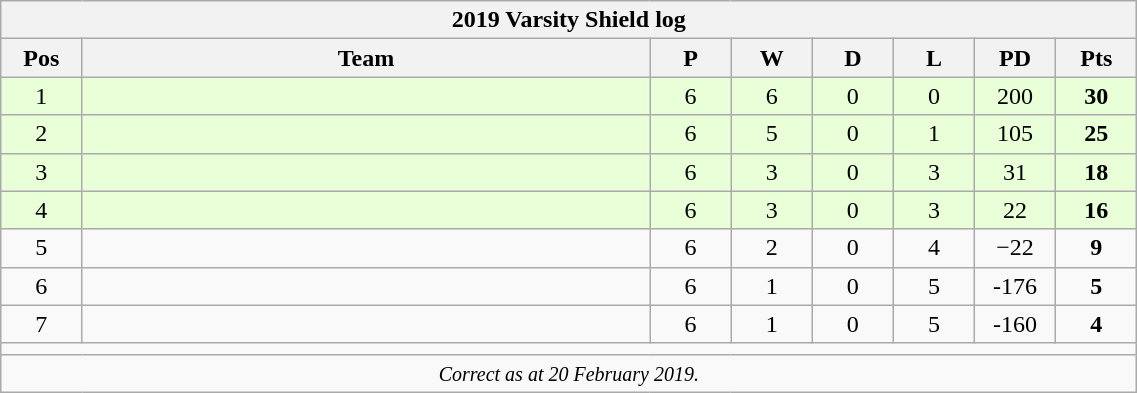<table class="wikitable" style="text-align:center; font-size:100%; width:60%;">
<tr>
<th colspan="100%" cellpadding="0" cellspacing="0"><strong>2019 Varsity Shield log</strong></th>
</tr>
<tr>
<th style="width:5%;">Pos</th>
<th style="width:35%;">Team</th>
<th style="width:5%;">P</th>
<th style="width:5%;">W</th>
<th style="width:5%;">D</th>
<th style="width:5%;">L</th>
<th style="width:5%;">PD</th>
<th style="width:5%;">Pts<br></th>
</tr>
<tr style="background:#E8FFD8;">
<td>1</td>
<td style="text-align:left;"></td>
<td>6</td>
<td>6</td>
<td>0</td>
<td>0</td>
<td>200</td>
<td><strong>30</strong></td>
</tr>
<tr style="background:#E8FFD8;">
<td>2</td>
<td style="text-align:left;"></td>
<td>6</td>
<td>5</td>
<td>0</td>
<td>1</td>
<td>105</td>
<td><strong>25</strong></td>
</tr>
<tr style="background:#E8FFD8;">
<td>3</td>
<td style="text-align:left;"></td>
<td>6</td>
<td>3</td>
<td>0</td>
<td>3</td>
<td>31</td>
<td><strong>18</strong></td>
</tr>
<tr style="background:#E8FFD8;">
<td>4</td>
<td style="text-align:left;"></td>
<td>6</td>
<td>3</td>
<td>0</td>
<td>3</td>
<td>22</td>
<td><strong>16</strong></td>
</tr>
<tr>
<td>5</td>
<td style="text-align:left;"></td>
<td>6</td>
<td>2</td>
<td>0</td>
<td>4</td>
<td>−22</td>
<td><strong>9</strong></td>
</tr>
<tr>
<td>6</td>
<td style="text-align:left;"></td>
<td>6</td>
<td>1</td>
<td>0</td>
<td>5</td>
<td>-176</td>
<td><strong>5</strong></td>
</tr>
<tr>
<td>7</td>
<td style="text-align:left;"></td>
<td>6</td>
<td>1</td>
<td>0</td>
<td>5</td>
<td>-160</td>
<td><strong>4</strong></td>
</tr>
<tr>
<td colspan="100%" cellpadding="0" cellspacing="0"></td>
</tr>
<tr>
<td colspan="100%" cellpadding="0" cellspacing="0"><small><em>Correct as at 20 February 2019.</em></small></td>
</tr>
</table>
